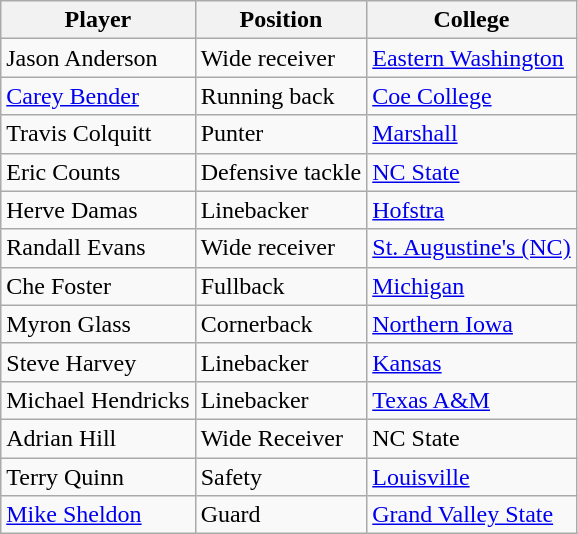<table class="wikitable">
<tr>
<th>Player</th>
<th>Position</th>
<th>College</th>
</tr>
<tr>
<td>Jason Anderson</td>
<td>Wide receiver</td>
<td><a href='#'>Eastern Washington</a></td>
</tr>
<tr>
<td><a href='#'>Carey Bender</a></td>
<td>Running back</td>
<td><a href='#'>Coe College</a></td>
</tr>
<tr>
<td>Travis Colquitt</td>
<td>Punter</td>
<td><a href='#'>Marshall</a></td>
</tr>
<tr>
<td>Eric Counts</td>
<td>Defensive tackle</td>
<td><a href='#'>NC State</a></td>
</tr>
<tr>
<td>Herve Damas</td>
<td>Linebacker</td>
<td><a href='#'>Hofstra</a></td>
</tr>
<tr>
<td>Randall Evans</td>
<td>Wide receiver</td>
<td><a href='#'>St. Augustine's (NC)</a></td>
</tr>
<tr>
<td>Che Foster</td>
<td>Fullback</td>
<td><a href='#'>Michigan</a></td>
</tr>
<tr>
<td>Myron Glass</td>
<td>Cornerback</td>
<td><a href='#'>Northern Iowa</a></td>
</tr>
<tr>
<td>Steve Harvey</td>
<td>Linebacker</td>
<td><a href='#'>Kansas</a></td>
</tr>
<tr>
<td>Michael Hendricks</td>
<td>Linebacker</td>
<td><a href='#'>Texas A&M</a></td>
</tr>
<tr>
<td>Adrian Hill</td>
<td>Wide Receiver</td>
<td>NC State</td>
</tr>
<tr>
<td>Terry Quinn</td>
<td>Safety</td>
<td><a href='#'>Louisville</a></td>
</tr>
<tr>
<td><a href='#'>Mike Sheldon</a></td>
<td>Guard</td>
<td><a href='#'>Grand Valley State</a></td>
</tr>
</table>
